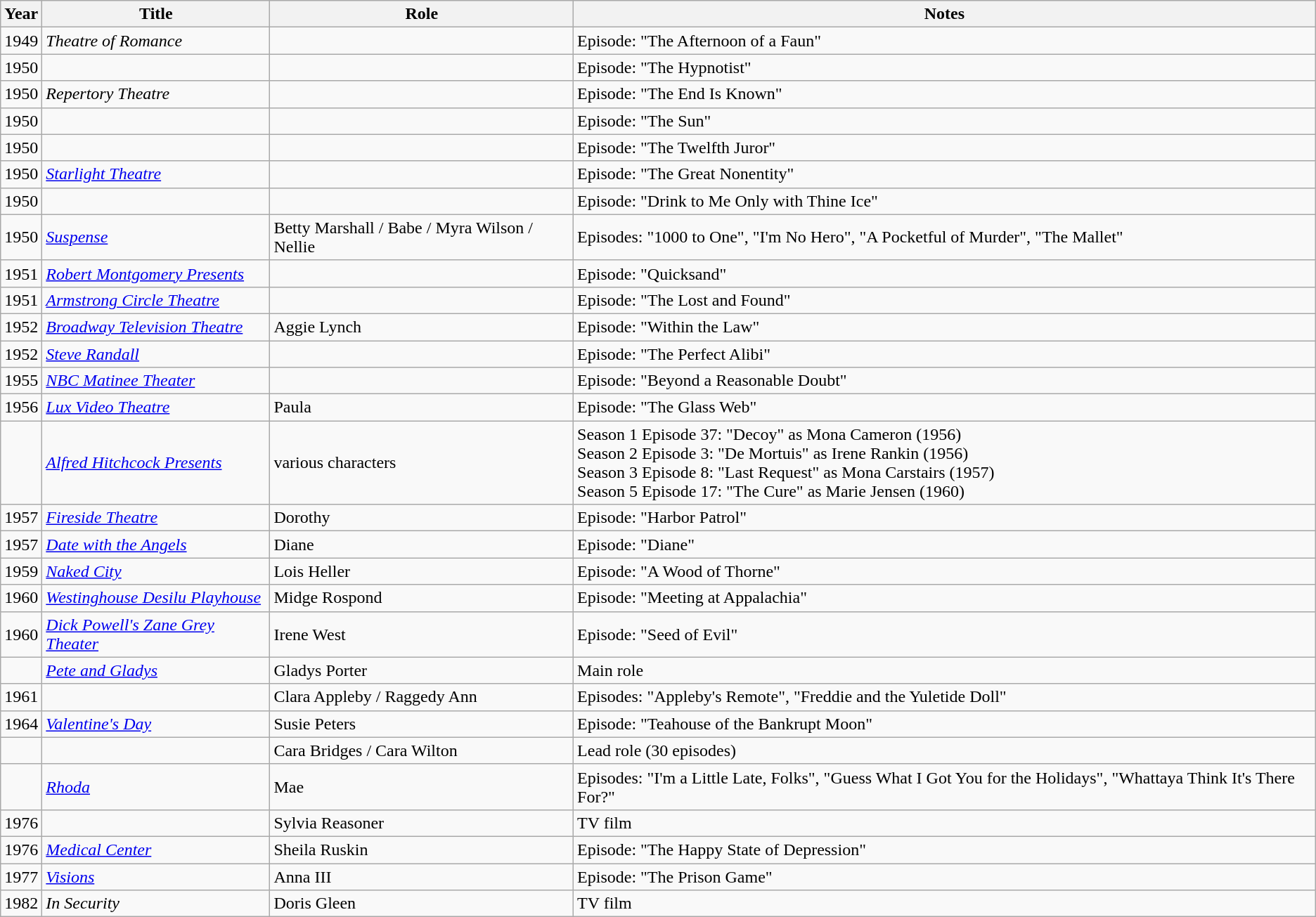<table class="wikitable sortable">
<tr>
<th>Year</th>
<th>Title</th>
<th>Role</th>
<th class="unsortable">Notes</th>
</tr>
<tr>
<td>1949</td>
<td><em>Theatre of Romance</em></td>
<td></td>
<td>Episode: "The Afternoon of a Faun"</td>
</tr>
<tr>
<td>1950</td>
<td><em></em></td>
<td></td>
<td>Episode: "The Hypnotist"</td>
</tr>
<tr>
<td>1950</td>
<td><em>Repertory Theatre</em></td>
<td></td>
<td>Episode: "The End Is Known"</td>
</tr>
<tr>
<td>1950</td>
<td><em></em></td>
<td></td>
<td>Episode: "The Sun"</td>
</tr>
<tr>
<td>1950</td>
<td><em></em></td>
<td></td>
<td>Episode: "The Twelfth Juror"</td>
</tr>
<tr>
<td>1950</td>
<td><em><a href='#'>Starlight Theatre</a></em></td>
<td></td>
<td>Episode: "The Great Nonentity"</td>
</tr>
<tr>
<td>1950</td>
<td><em></em></td>
<td></td>
<td>Episode: "Drink to Me Only with Thine Ice"</td>
</tr>
<tr>
<td>1950</td>
<td><em><a href='#'>Suspense</a></em></td>
<td>Betty Marshall / Babe / Myra Wilson / Nellie</td>
<td>Episodes: "1000 to One", "I'm No Hero", "A Pocketful of Murder", "The Mallet"</td>
</tr>
<tr>
<td>1951</td>
<td><em><a href='#'>Robert Montgomery Presents</a></em></td>
<td></td>
<td>Episode: "Quicksand"</td>
</tr>
<tr>
<td>1951</td>
<td><em><a href='#'>Armstrong Circle Theatre</a></em></td>
<td></td>
<td>Episode: "The Lost and Found"</td>
</tr>
<tr>
<td>1952</td>
<td><em><a href='#'>Broadway Television Theatre</a></em></td>
<td>Aggie Lynch</td>
<td>Episode: "Within the Law"</td>
</tr>
<tr>
<td>1952</td>
<td><em><a href='#'>Steve Randall</a></em></td>
<td></td>
<td>Episode: "The Perfect Alibi"</td>
</tr>
<tr>
<td>1955</td>
<td><em><a href='#'>NBC Matinee Theater</a></em></td>
<td></td>
<td>Episode: "Beyond a Reasonable Doubt"</td>
</tr>
<tr>
<td>1956</td>
<td><em><a href='#'>Lux Video Theatre</a></em></td>
<td>Paula</td>
<td>Episode: "The Glass Web"</td>
</tr>
<tr>
<td></td>
<td><em><a href='#'>Alfred Hitchcock Presents</a></em></td>
<td>various characters</td>
<td>Season 1 Episode 37: "Decoy" as Mona Cameron (1956)<br>Season 2 Episode 3: "De Mortuis" as Irene Rankin (1956)<br>Season 3 Episode 8: "Last Request" as Mona Carstairs (1957)<br>Season 5 Episode 17: "The Cure" as Marie Jensen (1960)</td>
</tr>
<tr>
<td>1957</td>
<td><em><a href='#'>Fireside Theatre</a></em></td>
<td>Dorothy</td>
<td>Episode: "Harbor Patrol"</td>
</tr>
<tr>
<td>1957</td>
<td><em><a href='#'>Date with the Angels</a></em></td>
<td>Diane</td>
<td>Episode: "Diane"</td>
</tr>
<tr>
<td>1959</td>
<td><em><a href='#'>Naked City</a></em></td>
<td>Lois Heller</td>
<td>Episode: "A Wood of Thorne"</td>
</tr>
<tr>
<td>1960</td>
<td><em><a href='#'>Westinghouse Desilu Playhouse</a></em></td>
<td>Midge Rospond</td>
<td>Episode: "Meeting at Appalachia"</td>
</tr>
<tr>
<td>1960</td>
<td><em><a href='#'>Dick Powell's Zane Grey Theater</a></em></td>
<td>Irene West</td>
<td>Episode: "Seed of Evil"</td>
</tr>
<tr>
<td></td>
<td><em><a href='#'>Pete and Gladys</a></em></td>
<td>Gladys Porter</td>
<td>Main role</td>
</tr>
<tr>
<td>1961</td>
<td><em></em></td>
<td>Clara Appleby / Raggedy Ann</td>
<td>Episodes: "Appleby's Remote", "Freddie and the Yuletide Doll"</td>
</tr>
<tr>
<td>1964</td>
<td><em><a href='#'>Valentine's Day</a></em></td>
<td>Susie Peters</td>
<td>Episode: "Teahouse of the Bankrupt Moon"</td>
</tr>
<tr>
<td></td>
<td><em></em></td>
<td>Cara Bridges / Cara Wilton</td>
<td>Lead role (30 episodes)</td>
</tr>
<tr>
<td></td>
<td><em><a href='#'>Rhoda</a></em></td>
<td>Mae</td>
<td>Episodes: "I'm a Little Late, Folks", "Guess What I Got You for the Holidays", "Whattaya Think It's There For?"</td>
</tr>
<tr>
<td>1976</td>
<td><em></em></td>
<td>Sylvia Reasoner</td>
<td>TV film</td>
</tr>
<tr>
<td>1976</td>
<td><em><a href='#'>Medical Center</a></em></td>
<td>Sheila Ruskin</td>
<td>Episode: "The Happy State of Depression"</td>
</tr>
<tr>
<td>1977</td>
<td><em><a href='#'>Visions</a></em></td>
<td>Anna III</td>
<td>Episode: "The Prison Game"</td>
</tr>
<tr>
<td>1982</td>
<td><em>In Security</em></td>
<td>Doris Gleen</td>
<td>TV film</td>
</tr>
</table>
